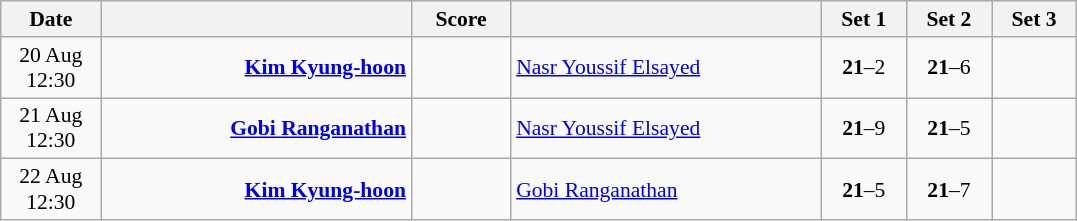<table class="wikitable" style="text-align:center; font-size:90%">
<tr>
<th width="60">Date</th>
<th align="right" width="200"></th>
<th width="60">Score</th>
<th align="left" width="200"></th>
<th width="50">Set 1</th>
<th width="50">Set 2</th>
<th width="50">Set 3</th>
</tr>
<tr>
<td>20 Aug<br>12:30</td>
<td align="right"><strong><a href='#'>Kim Kyung-hoon</a> </strong></td>
<td align="center"></td>
<td align="left"> <a href='#'>Nasr Youssif Elsayed</a></td>
<td><strong>21</strong>–2</td>
<td><strong>21</strong>–6</td>
<td></td>
</tr>
<tr>
<td>21 Aug<br>12:30</td>
<td align="right"><strong><a href='#'>Gobi Ranganathan</a> </strong></td>
<td align="center"></td>
<td align="left"> <a href='#'>Nasr Youssif Elsayed</a></td>
<td><strong>21</strong>–9</td>
<td><strong>21</strong>–5</td>
<td></td>
</tr>
<tr>
<td>22 Aug<br>12:30</td>
<td align="right"><strong><a href='#'>Kim Kyung-hoon</a> </strong></td>
<td align="center"></td>
<td align="left"> <a href='#'>Gobi Ranganathan</a></td>
<td><strong>21</strong>–5</td>
<td><strong>21</strong>–7</td>
<td></td>
</tr>
</table>
